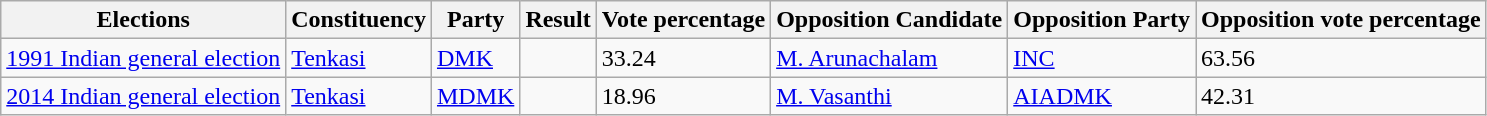<table class="wikitable sortable">
<tr>
<th>Elections</th>
<th>Constituency</th>
<th>Party</th>
<th>Result</th>
<th>Vote percentage</th>
<th>Opposition Candidate</th>
<th>Opposition Party</th>
<th>Opposition vote percentage</th>
</tr>
<tr>
<td><a href='#'>1991 Indian general election</a></td>
<td><a href='#'>Tenkasi</a></td>
<td><a href='#'>DMK</a></td>
<td></td>
<td>33.24</td>
<td><a href='#'>M. Arunachalam</a></td>
<td><a href='#'>INC</a></td>
<td>63.56</td>
</tr>
<tr>
<td><a href='#'>2014 Indian general election</a></td>
<td><a href='#'>Tenkasi</a></td>
<td><a href='#'>MDMK</a></td>
<td></td>
<td>18.96</td>
<td><a href='#'>M. Vasanthi</a></td>
<td><a href='#'>AIADMK</a></td>
<td>42.31</td>
</tr>
</table>
